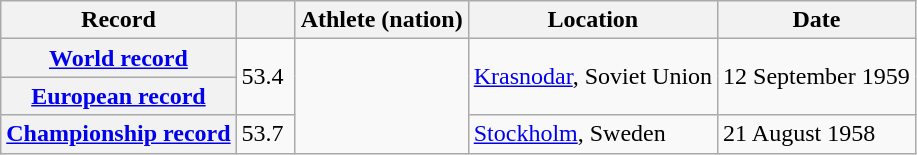<table class="wikitable">
<tr>
<th scope="col">Record</th>
<th scope="col"></th>
<th scope="col">Athlete (nation)</th>
<th scope="col">Location</th>
<th scope="col">Date</th>
</tr>
<tr>
<th scope="row"><a href='#'>World record</a></th>
<td rowspan="2">53.4 </td>
<td rowspan="3"></td>
<td rowspan="2"><a href='#'>Krasnodar</a>, Soviet Union</td>
<td rowspan="2">12 September 1959</td>
</tr>
<tr>
<th scope="row"><a href='#'>European record</a></th>
</tr>
<tr>
<th scope="row"><a href='#'>Championship record</a></th>
<td>53.7 </td>
<td><a href='#'>Stockholm</a>, Sweden</td>
<td>21 August 1958</td>
</tr>
</table>
